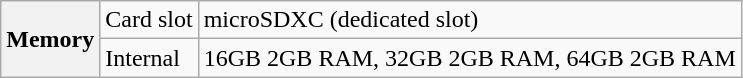<table class="wikitable">
<tr>
<th rowspan="5">Memory</th>
<td>Card slot</td>
<td>microSDXC (dedicated slot)</td>
</tr>
<tr>
<td>Internal</td>
<td>16GB 2GB RAM, 32GB 2GB RAM, 64GB 2GB RAM</td>
</tr>
</table>
